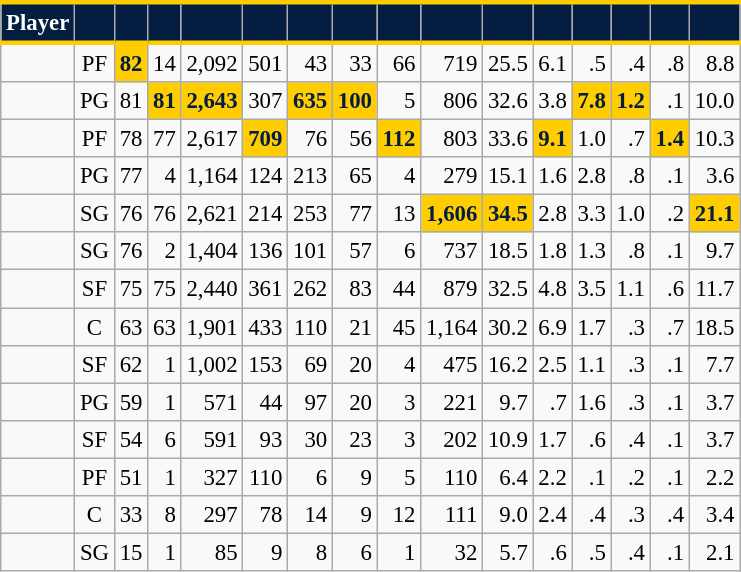<table class="wikitable sortable" style="font-size: 95%; text-align:right;">
<tr>
<th style="background:#041E42; color:#FFFFFF; border-top:#FFCD00 3px solid; border-bottom:#FFCD00 3px solid;">Player</th>
<th style="background:#041E42; color:#FFFFFF; border-top:#FFCD00 3px solid; border-bottom:#FFCD00 3px solid;"></th>
<th style="background:#041E42; color:#FFFFFF; border-top:#FFCD00 3px solid; border-bottom:#FFCD00 3px solid;"></th>
<th style="background:#041E42; color:#FFFFFF; border-top:#FFCD00 3px solid; border-bottom:#FFCD00 3px solid;"></th>
<th style="background:#041E42; color:#FFFFFF; border-top:#FFCD00 3px solid; border-bottom:#FFCD00 3px solid;"></th>
<th style="background:#041E42; color:#FFFFFF; border-top:#FFCD00 3px solid; border-bottom:#FFCD00 3px solid;"></th>
<th style="background:#041E42; color:#FFFFFF; border-top:#FFCD00 3px solid; border-bottom:#FFCD00 3px solid;"></th>
<th style="background:#041E42; color:#FFFFFF; border-top:#FFCD00 3px solid; border-bottom:#FFCD00 3px solid;"></th>
<th style="background:#041E42; color:#FFFFFF; border-top:#FFCD00 3px solid; border-bottom:#FFCD00 3px solid;"></th>
<th style="background:#041E42; color:#FFFFFF; border-top:#FFCD00 3px solid; border-bottom:#FFCD00 3px solid;"></th>
<th style="background:#041E42; color:#FFFFFF; border-top:#FFCD00 3px solid; border-bottom:#FFCD00 3px solid;"></th>
<th style="background:#041E42; color:#FFFFFF; border-top:#FFCD00 3px solid; border-bottom:#FFCD00 3px solid;"></th>
<th style="background:#041E42; color:#FFFFFF; border-top:#FFCD00 3px solid; border-bottom:#FFCD00 3px solid;"></th>
<th style="background:#041E42; color:#FFFFFF; border-top:#FFCD00 3px solid; border-bottom:#FFCD00 3px solid;"></th>
<th style="background:#041E42; color:#FFFFFF; border-top:#FFCD00 3px solid; border-bottom:#FFCD00 3px solid;"></th>
<th style="background:#041E42; color:#FFFFFF; border-top:#FFCD00 3px solid; border-bottom:#FFCD00 3px solid;"></th>
</tr>
<tr>
<td style="text-align:left;"></td>
<td style="text-align:center;">PF</td>
<td style="background:#FFCD00; color:#041E42;"><strong>82</strong></td>
<td>14</td>
<td>2,092</td>
<td>501</td>
<td>43</td>
<td>33</td>
<td>66</td>
<td>719</td>
<td>25.5</td>
<td>6.1</td>
<td>.5</td>
<td>.4</td>
<td>.8</td>
<td>8.8</td>
</tr>
<tr>
<td style="text-align:left;"></td>
<td style="text-align:center;">PG</td>
<td>81</td>
<td style="background:#FFCD00; color:#041E42;"><strong>81</strong></td>
<td style="background:#FFCD00; color:#041E42;"><strong>2,643</strong></td>
<td>307</td>
<td style="background:#FFCD00; color:#041E42;"><strong>635</strong></td>
<td style="background:#FFCD00; color:#041E42;"><strong>100</strong></td>
<td>5</td>
<td>806</td>
<td>32.6</td>
<td>3.8</td>
<td style="background:#FFCD00; color:#041E42;"><strong>7.8</strong></td>
<td style="background:#FFCD00; color:#041E42;"><strong>1.2</strong></td>
<td>.1</td>
<td>10.0</td>
</tr>
<tr>
<td style="text-align:left;"></td>
<td style="text-align:center;">PF</td>
<td>78</td>
<td>77</td>
<td>2,617</td>
<td style="background:#FFCD00; color:#041E42;"><strong>709</strong></td>
<td>76</td>
<td>56</td>
<td style="background:#FFCD00; color:#041E42;"><strong>112</strong></td>
<td>803</td>
<td>33.6</td>
<td style="background:#FFCD00; color:#041E42;"><strong>9.1</strong></td>
<td>1.0</td>
<td>.7</td>
<td style="background:#FFCD00; color:#041E42;"><strong>1.4</strong></td>
<td>10.3</td>
</tr>
<tr>
<td style="text-align:left;"></td>
<td style="text-align:center;">PG</td>
<td>77</td>
<td>4</td>
<td>1,164</td>
<td>124</td>
<td>213</td>
<td>65</td>
<td>4</td>
<td>279</td>
<td>15.1</td>
<td>1.6</td>
<td>2.8</td>
<td>.8</td>
<td>.1</td>
<td>3.6</td>
</tr>
<tr>
<td style="text-align:left;"></td>
<td style="text-align:center;">SG</td>
<td>76</td>
<td>76</td>
<td>2,621</td>
<td>214</td>
<td>253</td>
<td>77</td>
<td>13</td>
<td style="background:#FFCD00; color:#041E42;"><strong>1,606</strong></td>
<td style="background:#FFCD00; color:#041E42;"><strong>34.5</strong></td>
<td>2.8</td>
<td>3.3</td>
<td>1.0</td>
<td>.2</td>
<td style="background:#FFCD00; color:#041E42;"><strong>21.1</strong></td>
</tr>
<tr>
<td style="text-align:left;"></td>
<td style="text-align:center;">SG</td>
<td>76</td>
<td>2</td>
<td>1,404</td>
<td>136</td>
<td>101</td>
<td>57</td>
<td>6</td>
<td>737</td>
<td>18.5</td>
<td>1.8</td>
<td>1.3</td>
<td>.8</td>
<td>.1</td>
<td>9.7</td>
</tr>
<tr>
<td style="text-align:left;"></td>
<td style="text-align:center;">SF</td>
<td>75</td>
<td>75</td>
<td>2,440</td>
<td>361</td>
<td>262</td>
<td>83</td>
<td>44</td>
<td>879</td>
<td>32.5</td>
<td>4.8</td>
<td>3.5</td>
<td>1.1</td>
<td>.6</td>
<td>11.7</td>
</tr>
<tr>
<td style="text-align:left;"></td>
<td style="text-align:center;">C</td>
<td>63</td>
<td>63</td>
<td>1,901</td>
<td>433</td>
<td>110</td>
<td>21</td>
<td>45</td>
<td>1,164</td>
<td>30.2</td>
<td>6.9</td>
<td>1.7</td>
<td>.3</td>
<td>.7</td>
<td>18.5</td>
</tr>
<tr>
<td style="text-align:left;"></td>
<td style="text-align:center;">SF</td>
<td>62</td>
<td>1</td>
<td>1,002</td>
<td>153</td>
<td>69</td>
<td>20</td>
<td>4</td>
<td>475</td>
<td>16.2</td>
<td>2.5</td>
<td>1.1</td>
<td>.3</td>
<td>.1</td>
<td>7.7</td>
</tr>
<tr>
<td style="text-align:left;"></td>
<td style="text-align:center;">PG</td>
<td>59</td>
<td>1</td>
<td>571</td>
<td>44</td>
<td>97</td>
<td>20</td>
<td>3</td>
<td>221</td>
<td>9.7</td>
<td>.7</td>
<td>1.6</td>
<td>.3</td>
<td>.1</td>
<td>3.7</td>
</tr>
<tr>
<td style="text-align:left;"></td>
<td style="text-align:center;">SF</td>
<td>54</td>
<td>6</td>
<td>591</td>
<td>93</td>
<td>30</td>
<td>23</td>
<td>3</td>
<td>202</td>
<td>10.9</td>
<td>1.7</td>
<td>.6</td>
<td>.4</td>
<td>.1</td>
<td>3.7</td>
</tr>
<tr>
<td style="text-align:left;"></td>
<td style="text-align:center;">PF</td>
<td>51</td>
<td>1</td>
<td>327</td>
<td>110</td>
<td>6</td>
<td>9</td>
<td>5</td>
<td>110</td>
<td>6.4</td>
<td>2.2</td>
<td>.1</td>
<td>.2</td>
<td>.1</td>
<td>2.2</td>
</tr>
<tr>
<td style="text-align:left;"></td>
<td style="text-align:center;">C</td>
<td>33</td>
<td>8</td>
<td>297</td>
<td>78</td>
<td>14</td>
<td>9</td>
<td>12</td>
<td>111</td>
<td>9.0</td>
<td>2.4</td>
<td>.4</td>
<td>.3</td>
<td>.4</td>
<td>3.4</td>
</tr>
<tr>
<td style="text-align:left;"></td>
<td style="text-align:center;">SG</td>
<td>15</td>
<td>1</td>
<td>85</td>
<td>9</td>
<td>8</td>
<td>6</td>
<td>1</td>
<td>32</td>
<td>5.7</td>
<td>.6</td>
<td>.5</td>
<td>.4</td>
<td>.1</td>
<td>2.1</td>
</tr>
</table>
